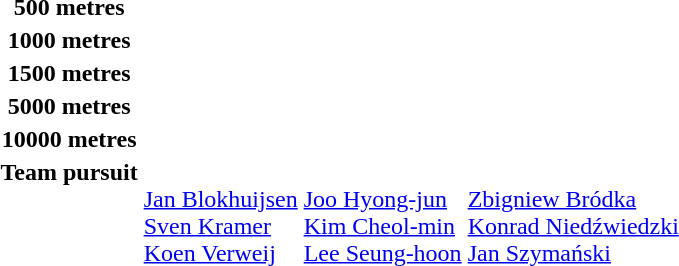<table>
<tr>
<th scope="row">500 metres <br></th>
<td></td>
<td></td>
<td></td>
</tr>
<tr>
<th scope="row">1000 metres <br></th>
<td></td>
<td></td>
<td></td>
</tr>
<tr>
<th scope="row">1500 metres <br></th>
<td></td>
<td></td>
<td></td>
</tr>
<tr>
<th scope="row">5000 metres <br></th>
<td></td>
<td></td>
<td></td>
</tr>
<tr>
<th scope="row">10000 metres <br></th>
<td></td>
<td></td>
<td></td>
</tr>
<tr valign="top">
<th scope="row">Team pursuit <br></th>
<td><br><a href='#'>Jan Blokhuijsen</a><br><a href='#'>Sven Kramer</a><br><a href='#'>Koen Verweij</a></td>
<td><br><a href='#'>Joo Hyong-jun</a><br><a href='#'>Kim Cheol-min</a><br><a href='#'>Lee Seung-hoon</a></td>
<td><br><a href='#'>Zbigniew Bródka</a><br><a href='#'>Konrad Niedźwiedzki</a><br><a href='#'>Jan Szymański</a></td>
</tr>
</table>
